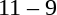<table style="text-align:center">
<tr>
<th width=200></th>
<th width=100></th>
<th width=200></th>
</tr>
<tr>
<td align=right><strong></strong></td>
<td>11 – 9</td>
<td align=left></td>
</tr>
</table>
